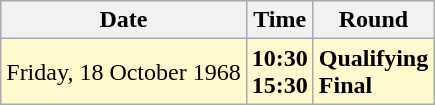<table class="wikitable">
<tr>
<th>Date</th>
<th>Time</th>
<th>Round</th>
</tr>
<tr style=background:lemonchiffon>
<td>Friday, 18 October 1968</td>
<td><strong>10:30</strong><br><strong>15:30</strong></td>
<td><strong>Qualifying</strong><br><strong>Final</strong></td>
</tr>
</table>
